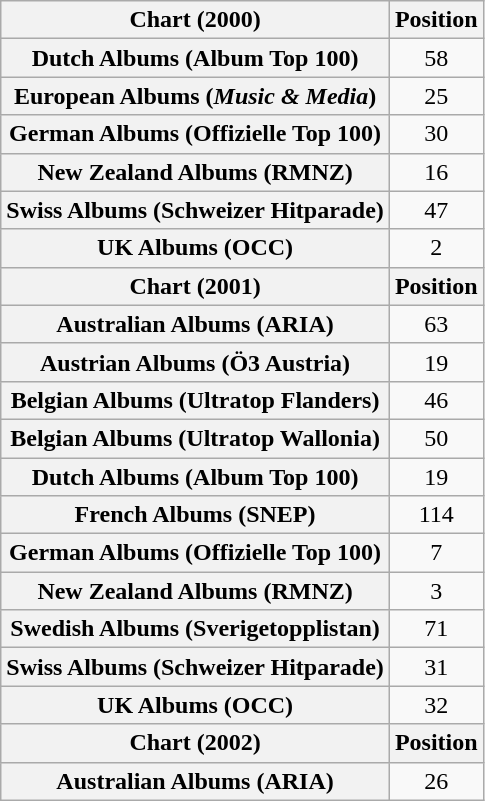<table class="wikitable plainrowheaders">
<tr>
<th scope="col">Chart (2000)</th>
<th scope="col">Position</th>
</tr>
<tr>
<th scope="row">Dutch Albums (Album Top 100)</th>
<td align="center">58</td>
</tr>
<tr>
<th scope="row">European Albums (<em>Music & Media</em>)</th>
<td align="center">25</td>
</tr>
<tr>
<th scope="row">German Albums (Offizielle Top 100)</th>
<td align="center">30</td>
</tr>
<tr>
<th scope="row">New Zealand Albums (RMNZ)</th>
<td align="center">16</td>
</tr>
<tr>
<th scope="row">Swiss Albums (Schweizer Hitparade)</th>
<td align="center">47</td>
</tr>
<tr>
<th scope="row">UK Albums (OCC)</th>
<td align="center">2</td>
</tr>
<tr>
<th scope="col">Chart (2001)</th>
<th scope="col">Position</th>
</tr>
<tr>
<th scope="row">Australian Albums (ARIA)</th>
<td align="center">63</td>
</tr>
<tr>
<th scope="row">Austrian Albums (Ö3 Austria)</th>
<td align="center">19</td>
</tr>
<tr>
<th scope="row">Belgian Albums (Ultratop Flanders)</th>
<td align="center">46</td>
</tr>
<tr>
<th scope="row">Belgian Albums (Ultratop Wallonia)</th>
<td align="center">50</td>
</tr>
<tr>
<th scope="row">Dutch Albums (Album Top 100)</th>
<td align="center">19</td>
</tr>
<tr>
<th scope="row">French Albums (SNEP)</th>
<td align="center">114</td>
</tr>
<tr>
<th scope="row">German Albums (Offizielle Top 100)</th>
<td align="center">7</td>
</tr>
<tr>
<th scope="row">New Zealand Albums (RMNZ)</th>
<td align="center">3</td>
</tr>
<tr>
<th scope="row">Swedish Albums (Sverigetopplistan)</th>
<td align="center">71</td>
</tr>
<tr>
<th scope="row">Swiss Albums (Schweizer Hitparade)</th>
<td align="center">31</td>
</tr>
<tr>
<th scope="row">UK Albums (OCC)</th>
<td align="center">32</td>
</tr>
<tr>
<th scope="col">Chart (2002)</th>
<th scope="col">Position</th>
</tr>
<tr>
<th scope="row">Australian Albums (ARIA)</th>
<td align="center">26</td>
</tr>
</table>
